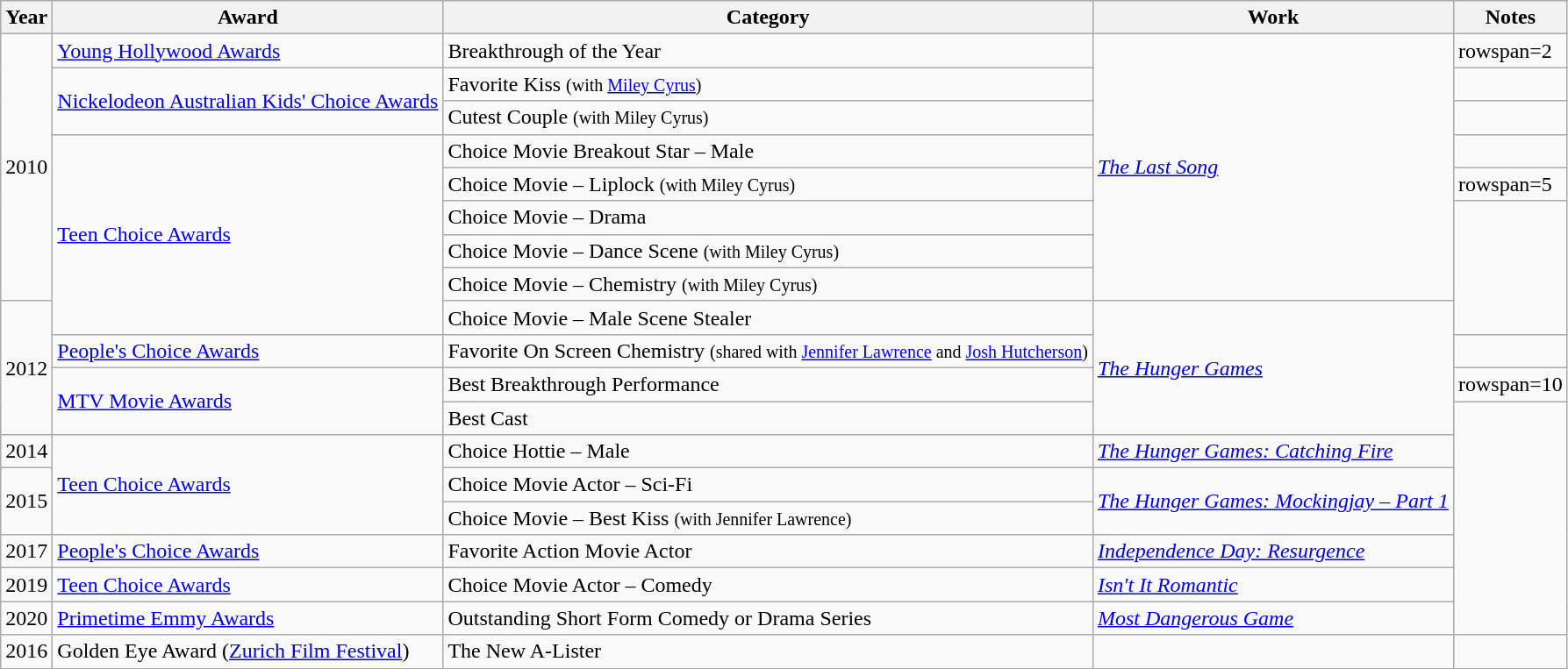<table class="wikitable">
<tr>
<th>Year</th>
<th>Award</th>
<th>Category</th>
<th>Work</th>
<th>Notes</th>
</tr>
<tr>
<td rowspan=8>2010</td>
<td><a href='#'>Young Hollywood Awards</a></td>
<td>Breakthrough of the Year</td>
<td rowspan=8><em><a href='#'>The Last Song</a></em></td>
<td>rowspan=2 </td>
</tr>
<tr>
<td rowspan=2><a href='#'>Nickelodeon Australian Kids' Choice Awards</a></td>
<td>Favorite Kiss <small>(with <a href='#'>Miley Cyrus</a>)</small></td>
</tr>
<tr>
<td>Cutest Couple <small>(with Miley Cyrus)</small></td>
<td></td>
</tr>
<tr>
<td rowspan=6><a href='#'>Teen Choice Awards</a></td>
<td>Choice Movie Breakout Star – Male</td>
<td></td>
</tr>
<tr>
<td>Choice Movie – Liplock <small>(with Miley Cyrus)</small></td>
<td>rowspan=5 </td>
</tr>
<tr>
<td>Choice Movie – Drama</td>
</tr>
<tr>
<td>Choice Movie – Dance Scene <small>(with Miley Cyrus)</small></td>
</tr>
<tr>
<td>Choice Movie – Chemistry <small>(with Miley Cyrus)</small></td>
</tr>
<tr>
<td rowspan=5>2012</td>
<td>Choice Movie – Male Scene Stealer</td>
<td rowspan=5><em><a href='#'>The Hunger Games</a></em></td>
</tr>
<tr>
<td><a href='#'>People's Choice Awards</a></td>
<td>Favorite On Screen Chemistry <small>(shared with <a href='#'>Jennifer Lawrence</a> and <a href='#'>Josh Hutcherson</a>)</small></td>
<td></td>
</tr>
<tr>
<td rowspan=2><a href='#'>MTV Movie Awards</a></td>
<td>Best Breakthrough Performance</td>
<td>rowspan=10 </td>
</tr>
<tr>
<td>Best Cast</td>
</tr>
<tr>
<td rowspan=5><a href='#'>Teen Choice Awards</a></td>
<td rowspan=2>Choice Hottie – Male</td>
</tr>
<tr>
<td rowspan=2>2014</td>
<td rowspan=2><em><a href='#'>The Hunger Games: Catching Fire</a></em></td>
</tr>
<tr>
<td rowspan=2>Choice Movie Actor – Sci-Fi</td>
</tr>
<tr>
<td rowspan=2>2015</td>
<td rowspan=2><em><a href='#'>The Hunger Games: Mockingjay – Part 1</a></em></td>
</tr>
<tr>
<td>Choice Movie – Best Kiss <small>(with Jennifer Lawrence)</small></td>
</tr>
<tr>
<td>2017</td>
<td><a href='#'>People's Choice Awards</a></td>
<td>Favorite Action Movie Actor</td>
<td><em><a href='#'>Independence Day: Resurgence</a></em></td>
</tr>
<tr>
<td>2019</td>
<td><a href='#'>Teen Choice Awards</a></td>
<td>Choice Movie Actor – Comedy</td>
<td><em><a href='#'>Isn't It Romantic</a></em></td>
</tr>
<tr>
<td>2020</td>
<td><a href='#'>Primetime Emmy Awards</a></td>
<td>Outstanding Short Form Comedy or Drama Series</td>
<td><em><a href='#'>Most Dangerous Game</a></em></td>
</tr>
<tr>
<td>2016</td>
<td>Golden Eye Award (<a href='#'>Zurich Film Festival</a>)</td>
<td>The New A-Lister</td>
<td></td>
<td></td>
</tr>
</table>
